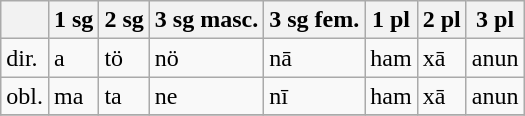<table class="wikitable">
<tr>
<th></th>
<th><strong>1 sg</strong></th>
<th><strong>2 sg</strong></th>
<th><strong>3 sg masc.</strong></th>
<th><strong>3 sg fem.</strong></th>
<th><strong>1 pl</strong></th>
<th><strong>2 pl</strong></th>
<th><strong>3 pl</strong></th>
</tr>
<tr>
<td>dir.</td>
<td>a</td>
<td>tö</td>
<td>nö</td>
<td>nā</td>
<td>ham</td>
<td>xā</td>
<td>anun</td>
</tr>
<tr>
<td>obl.</td>
<td>ma</td>
<td>ta</td>
<td>ne</td>
<td>nī</td>
<td>ham</td>
<td>xā</td>
<td>anun</td>
</tr>
<tr>
</tr>
</table>
